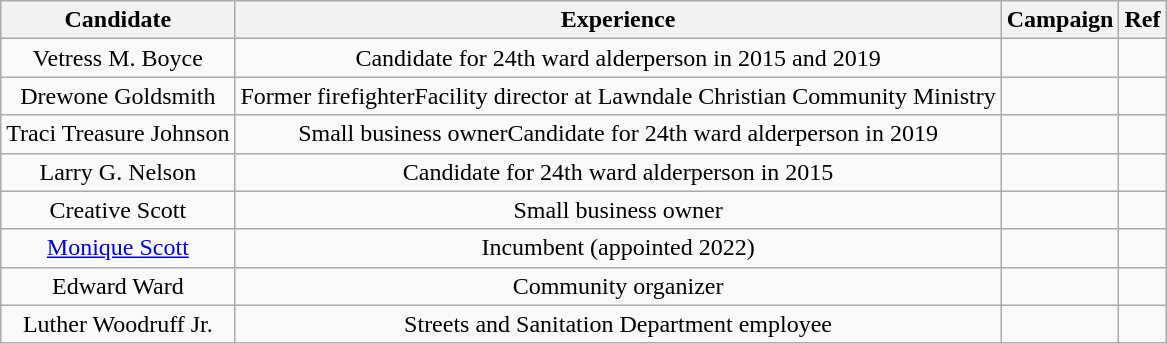<table class="wikitable" style="text-align:center">
<tr>
<th>Candidate</th>
<th>Experience</th>
<th>Campaign</th>
<th>Ref</th>
</tr>
<tr>
<td>Vetress M. Boyce</td>
<td>Candidate for 24th ward alderperson in 2015 and 2019</td>
<td></td>
<td></td>
</tr>
<tr>
<td>Drewone Goldsmith</td>
<td>Former firefighterFacility director at Lawndale Christian Community Ministry</td>
<td></td>
<td></td>
</tr>
<tr>
<td>Traci Treasure Johnson</td>
<td>Small business ownerCandidate for 24th ward alderperson in 2019</td>
<td></td>
<td></td>
</tr>
<tr>
<td>Larry G. Nelson</td>
<td>Candidate for 24th ward alderperson in 2015</td>
<td></td>
<td></td>
</tr>
<tr>
<td>Creative Scott</td>
<td>Small business owner</td>
<td></td>
<td></td>
</tr>
<tr>
<td><a href='#'>Monique Scott</a></td>
<td>Incumbent (appointed 2022)</td>
<td></td>
<td></td>
</tr>
<tr>
<td>Edward Ward</td>
<td>Community organizer</td>
<td></td>
<td></td>
</tr>
<tr>
<td>Luther Woodruff Jr.</td>
<td>Streets and Sanitation Department employee</td>
<td></td>
<td></td>
</tr>
</table>
